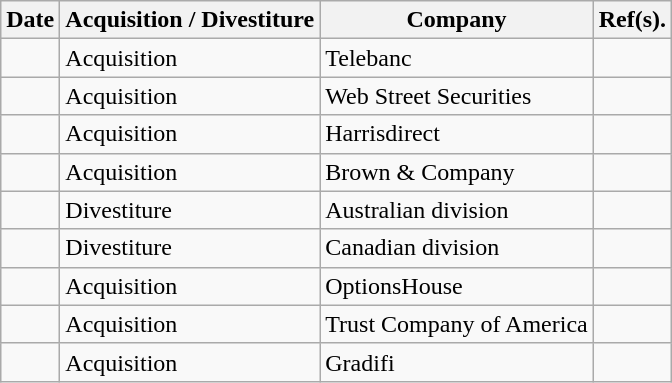<table class="wikitable sortable">
<tr>
<th scope="col">Date</th>
<th scope="col">Acquisition / Divestiture</th>
<th scope="col">Company</th>
<th scope="col" class="unsortable">Ref(s).</th>
</tr>
<tr>
<td></td>
<td>Acquisition</td>
<td>Telebanc</td>
<td></td>
</tr>
<tr>
<td></td>
<td>Acquisition</td>
<td>Web Street Securities</td>
<td></td>
</tr>
<tr>
<td></td>
<td>Acquisition</td>
<td>Harrisdirect</td>
<td></td>
</tr>
<tr>
<td></td>
<td>Acquisition</td>
<td>Brown & Company</td>
<td></td>
</tr>
<tr>
<td></td>
<td>Divestiture</td>
<td>Australian division</td>
<td></td>
</tr>
<tr>
<td></td>
<td>Divestiture</td>
<td>Canadian division</td>
<td></td>
</tr>
<tr>
<td></td>
<td>Acquisition</td>
<td>OptionsHouse</td>
<td></td>
</tr>
<tr>
<td></td>
<td>Acquisition</td>
<td>Trust Company of America</td>
<td></td>
</tr>
<tr>
<td></td>
<td>Acquisition</td>
<td>Gradifi</td>
<td></td>
</tr>
</table>
